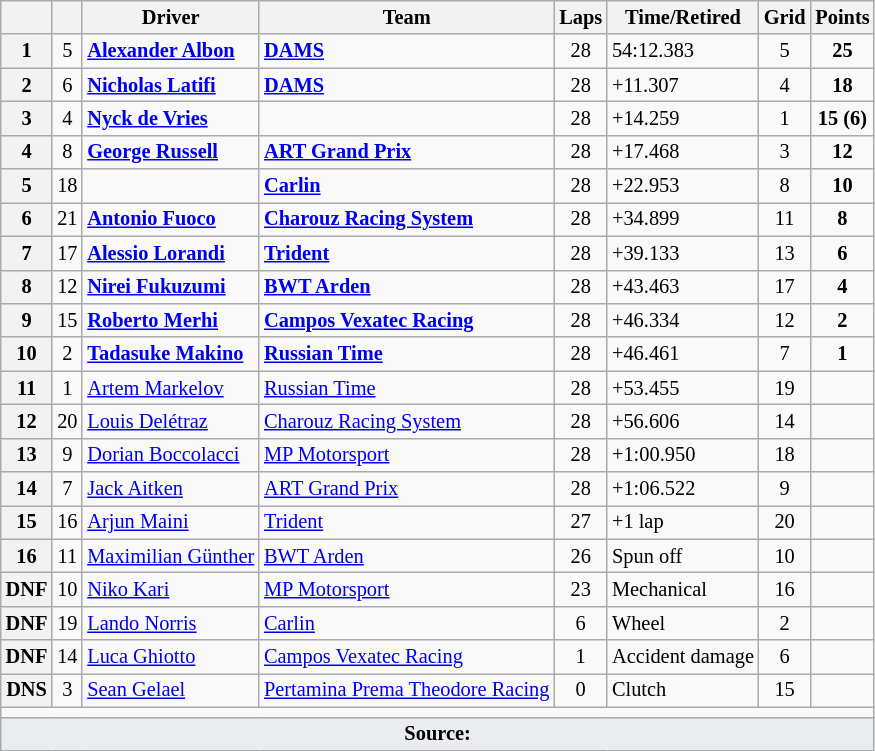<table class="wikitable" style="font-size: 85%;">
<tr>
<th></th>
<th></th>
<th>Driver</th>
<th>Team</th>
<th>Laps</th>
<th>Time/Retired</th>
<th>Grid</th>
<th>Points</th>
</tr>
<tr>
<th>1</th>
<td align="center">5</td>
<td> <strong><a href='#'>Alexander Albon</a></strong></td>
<td><strong><a href='#'>DAMS</a></strong></td>
<td align="center">28</td>
<td>54:12.383</td>
<td align="center">5</td>
<td align="center"><strong>25</strong></td>
</tr>
<tr>
<th>2</th>
<td align="center">6</td>
<td> <strong><a href='#'>Nicholas Latifi</a></strong></td>
<td><strong><a href='#'>DAMS</a></strong></td>
<td align="center">28</td>
<td>+11.307</td>
<td align="center">4</td>
<td align="center"><strong>18</strong></td>
</tr>
<tr>
<th>3</th>
<td align="center">4</td>
<td> <strong><a href='#'>Nyck de Vries</a></strong></td>
<td><strong></strong></td>
<td align="center">28</td>
<td>+14.259</td>
<td align="center">1</td>
<td align="center"><strong>15 (6)</strong></td>
</tr>
<tr>
<th>4</th>
<td align="center">8</td>
<td> <strong><a href='#'>George Russell</a></strong></td>
<td><strong><a href='#'>ART Grand Prix</a></strong></td>
<td align="center">28</td>
<td>+17.468</td>
<td align="center">3</td>
<td align="center"><strong>12</strong></td>
</tr>
<tr>
<th>5</th>
<td align="center">18</td>
<td></td>
<td><strong><a href='#'>Carlin</a></strong></td>
<td align="center">28</td>
<td>+22.953</td>
<td align="center">8</td>
<td align="center"><strong>10</strong></td>
</tr>
<tr>
<th>6</th>
<td align="center">21</td>
<td> <strong><a href='#'>Antonio Fuoco</a></strong></td>
<td><strong><a href='#'>Charouz Racing System</a></strong></td>
<td align="center">28</td>
<td>+34.899</td>
<td align="center">11</td>
<td align="center"><strong>8</strong></td>
</tr>
<tr>
<th>7</th>
<td align="center">17</td>
<td> <strong><a href='#'>Alessio Lorandi</a></strong></td>
<td><strong><a href='#'>Trident</a></strong></td>
<td align="center">28</td>
<td>+39.133</td>
<td align="center">13</td>
<td align="center"><strong>6</strong></td>
</tr>
<tr>
<th>8</th>
<td align="center">12</td>
<td> <strong><a href='#'>Nirei Fukuzumi</a></strong></td>
<td><strong><a href='#'>BWT Arden</a></strong></td>
<td align="center">28</td>
<td>+43.463</td>
<td align="center">17</td>
<td align="center"><strong>4</strong></td>
</tr>
<tr>
<th>9</th>
<td align="center">15</td>
<td> <strong><a href='#'>Roberto Merhi</a></strong></td>
<td><strong><a href='#'>Campos Vexatec Racing</a></strong></td>
<td align="center">28</td>
<td>+46.334</td>
<td align="center">12</td>
<td align="center"><strong>2</strong></td>
</tr>
<tr>
<th>10</th>
<td align="center">2</td>
<td> <strong><a href='#'>Tadasuke Makino</a></strong></td>
<td><strong><a href='#'>Russian Time</a></strong></td>
<td align="center">28</td>
<td>+46.461</td>
<td align="center">7</td>
<td align="center"><strong>1</strong></td>
</tr>
<tr>
<th>11</th>
<td align="center">1</td>
<td> <a href='#'>Artem Markelov</a></td>
<td><a href='#'>Russian Time</a></td>
<td align="center">28</td>
<td>+53.455</td>
<td align="center">19</td>
<td align="center"></td>
</tr>
<tr>
<th>12</th>
<td align="center">20</td>
<td> <a href='#'>Louis Delétraz</a></td>
<td><a href='#'>Charouz Racing System</a></td>
<td align="center">28</td>
<td>+56.606</td>
<td align="center">14</td>
<td align="center"></td>
</tr>
<tr>
<th>13</th>
<td align="center">9</td>
<td> <a href='#'>Dorian Boccolacci</a></td>
<td><a href='#'>MP Motorsport</a></td>
<td align="center">28</td>
<td>+1:00.950</td>
<td align="center">18</td>
<td align="center"></td>
</tr>
<tr>
<th>14</th>
<td align="center">7</td>
<td> <a href='#'>Jack Aitken</a></td>
<td><a href='#'>ART Grand Prix</a></td>
<td align="center">28</td>
<td>+1:06.522</td>
<td align="center">9</td>
<td align="center"></td>
</tr>
<tr>
<th>15</th>
<td align="center">16</td>
<td> <a href='#'>Arjun Maini</a></td>
<td><a href='#'>Trident</a></td>
<td align="center">27</td>
<td>+1 lap</td>
<td align="center">20</td>
<td align="center"></td>
</tr>
<tr>
<th>16</th>
<td align="center">11</td>
<td> <a href='#'>Maximilian Günther</a></td>
<td><a href='#'>BWT Arden</a></td>
<td align="center">26</td>
<td>Spun off</td>
<td align="center">10</td>
<td align="center"></td>
</tr>
<tr>
<th>DNF</th>
<td align="center">10</td>
<td> <a href='#'>Niko Kari</a></td>
<td><a href='#'>MP Motorsport</a></td>
<td align="center">23</td>
<td>Mechanical</td>
<td align="center">16</td>
<td align="center"></td>
</tr>
<tr>
<th>DNF</th>
<td align="center">19</td>
<td> <a href='#'>Lando Norris</a></td>
<td><a href='#'>Carlin</a></td>
<td align="center">6</td>
<td>Wheel</td>
<td align="center">2</td>
<td align="center"></td>
</tr>
<tr>
<th>DNF</th>
<td align="center">14</td>
<td> <a href='#'>Luca Ghiotto</a></td>
<td><a href='#'>Campos Vexatec Racing</a></td>
<td align="center">1</td>
<td>Accident damage</td>
<td align="center">6</td>
<td align="center"></td>
</tr>
<tr>
<th>DNS</th>
<td align="center">3</td>
<td> <a href='#'>Sean Gelael</a></td>
<td><a href='#'>Pertamina Prema Theodore Racing</a></td>
<td align="center">0</td>
<td>Clutch</td>
<td align="center">15</td>
<td align="center"></td>
</tr>
<tr>
<td colspan="8" align="center"></td>
</tr>
<tr>
<td colspan="8" style="background:#eaecf0; text-align:center;"><strong>Source:</strong></td>
</tr>
</table>
